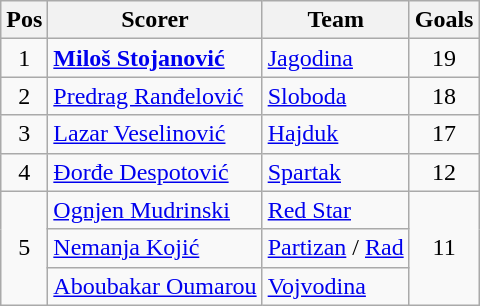<table class="wikitable">
<tr>
<th>Pos</th>
<th>Scorer</th>
<th>Team</th>
<th align=center>Goals</th>
</tr>
<tr>
<td style="text-align:center;">1</td>
<td><strong>  <a href='#'>Miloš Stojanović</a></strong></td>
<td><a href='#'>Jagodina</a></td>
<td style="text-align:center;">19</td>
</tr>
<tr>
<td style="text-align:center;">2</td>
<td> <a href='#'>Predrag Ranđelović</a></td>
<td><a href='#'>Sloboda</a></td>
<td style="text-align:center;">18</td>
</tr>
<tr>
<td style="text-align:center;">3</td>
<td> <a href='#'>Lazar Veselinović</a></td>
<td><a href='#'>Hajduk</a></td>
<td style="text-align:center;">17</td>
</tr>
<tr>
<td style="text-align:center;">4</td>
<td> <a href='#'>Đorđe Despotović</a></td>
<td><a href='#'>Spartak</a></td>
<td style="text-align:center;">12</td>
</tr>
<tr>
<td style="text-align:center;" rowspan=3>5</td>
<td> <a href='#'>Ognjen Mudrinski</a></td>
<td><a href='#'>Red Star</a></td>
<td style="text-align:center;" rowspan=3>11</td>
</tr>
<tr>
<td> <a href='#'>Nemanja Kojić</a></td>
<td><a href='#'>Partizan</a> / <a href='#'>Rad</a></td>
</tr>
<tr>
<td> <a href='#'>Aboubakar Oumarou</a></td>
<td><a href='#'>Vojvodina</a></td>
</tr>
</table>
